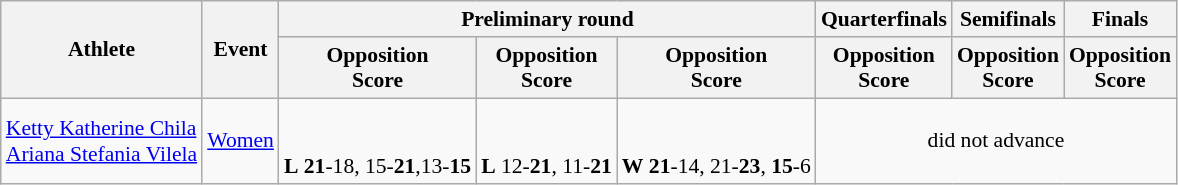<table class="wikitable" border="1" style="font-size:90%">
<tr>
<th rowspan=2>Athlete</th>
<th rowspan=2>Event</th>
<th colspan=3>Preliminary round</th>
<th>Quarterfinals</th>
<th>Semifinals</th>
<th>Finals</th>
</tr>
<tr>
<th>Opposition<br>Score</th>
<th>Opposition<br>Score</th>
<th>Opposition<br>Score</th>
<th>Opposition<br>Score</th>
<th>Opposition<br>Score</th>
<th>Opposition<br>Score</th>
</tr>
<tr>
<td><a href='#'>Ketty Katherine Chila</a><br><a href='#'>Ariana Stefania Vilela</a></td>
<td><a href='#'>Women</a></td>
<td align="center"><br><br><strong>L</strong> <strong>21</strong>-18, 15-<strong>21</strong>,13-<strong>15</strong></td>
<td align="center"><br><br><strong>L</strong> 12-<strong>21</strong>, 11-<strong>21</strong></td>
<td align="center"><br><br><strong>W</strong> <strong>21</strong>-14, 21-<strong>23</strong>, <strong>15</strong>-6</td>
<td align="center" colspan="7">did not advance</td>
</tr>
</table>
